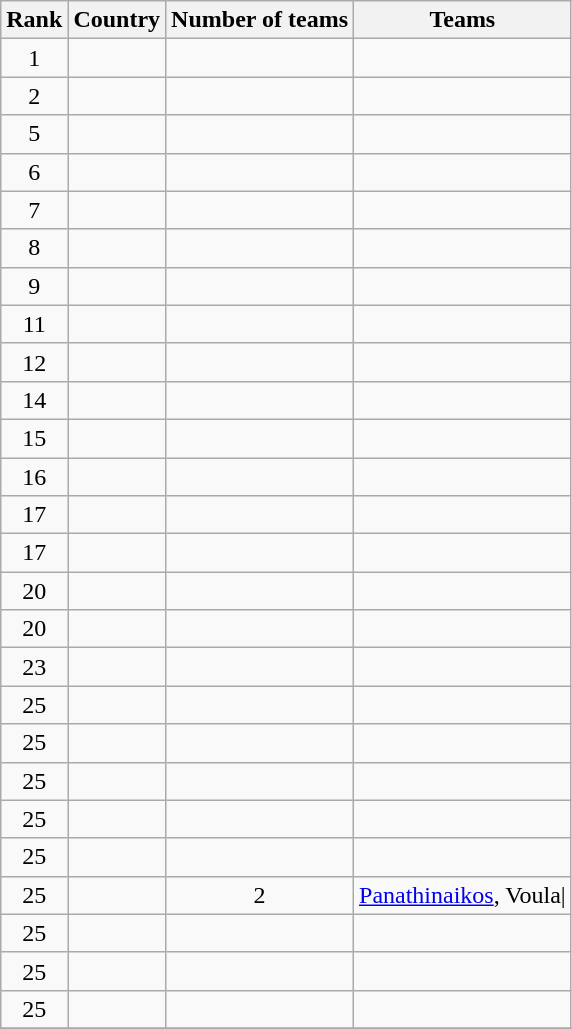<table class="wikitable" style="text-align:left">
<tr>
<th>Rank</th>
<th>Country</th>
<th>Number of teams</th>
<th>Teams</th>
</tr>
<tr>
<td align="center">1</td>
<td></td>
<td align="center"></td>
<td></td>
</tr>
<tr>
<td align="center">2</td>
<td></td>
<td align="center"></td>
<td></td>
</tr>
<tr>
<td align="center">5</td>
<td></td>
<td align="center"></td>
<td></td>
</tr>
<tr>
<td align="center">6</td>
<td></td>
<td align="center"></td>
<td></td>
</tr>
<tr>
<td align="center">7</td>
<td></td>
<td align="center"></td>
<td></td>
</tr>
<tr>
<td align="center">8</td>
<td></td>
<td align="center"></td>
<td></td>
</tr>
<tr>
<td align="center">9</td>
<td></td>
<td align="center"></td>
<td></td>
</tr>
<tr>
<td align="center">11</td>
<td></td>
<td align="center"></td>
<td></td>
</tr>
<tr>
<td align="center">12</td>
<td></td>
<td align="center"></td>
<td></td>
</tr>
<tr>
<td align="center">14</td>
<td></td>
<td align="center"></td>
<td></td>
</tr>
<tr>
<td align="center">15</td>
<td></td>
<td align="center"></td>
<td></td>
</tr>
<tr>
<td align="center">16</td>
<td></td>
<td align="center"></td>
<td></td>
</tr>
<tr>
<td align="center">17</td>
<td></td>
<td align="center"></td>
<td></td>
</tr>
<tr>
<td align="center">17</td>
<td></td>
<td align="center"></td>
<td></td>
</tr>
<tr>
<td align="center">20</td>
<td></td>
<td align="center"></td>
<td></td>
</tr>
<tr>
<td align="center">20</td>
<td></td>
<td align="center"></td>
<td></td>
</tr>
<tr>
<td align="center">23</td>
<td></td>
<td align="center"></td>
<td></td>
</tr>
<tr>
<td align="center">25</td>
<td></td>
<td align="center"></td>
<td></td>
</tr>
<tr>
<td align="center">25</td>
<td></td>
<td align="center"></td>
<td></td>
</tr>
<tr>
<td align="center">25</td>
<td></td>
<td align="center"></td>
<td></td>
</tr>
<tr>
<td align="center">25</td>
<td></td>
<td align="center"></td>
<td></td>
</tr>
<tr>
<td align="center">25</td>
<td></td>
<td align="center"></td>
<td></td>
</tr>
<tr>
<td align="center">25</td>
<td></td>
<td align="center">2</td>
<td align="center"><a href='#'>Panathinaikos</a>, Voula|</td>
</tr>
<tr>
<td align="center">25</td>
<td></td>
<td align="center"></td>
<td></td>
</tr>
<tr>
<td align="center">25</td>
<td></td>
<td align="center"></td>
<td></td>
</tr>
<tr>
<td align="center">25</td>
<td></td>
<td align="center"></td>
<td></td>
</tr>
<tr>
</tr>
</table>
